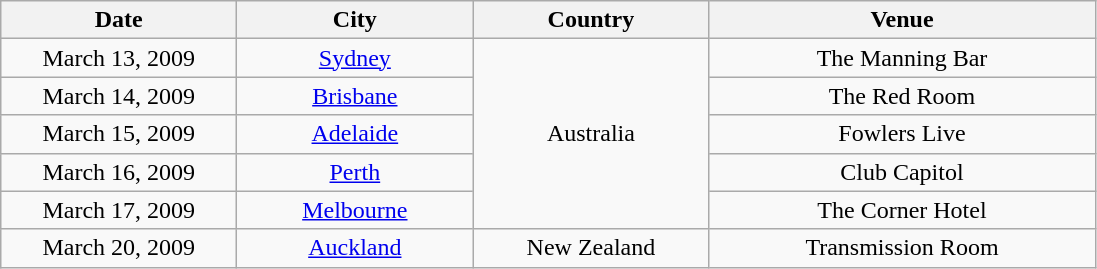<table class="wikitable" style="text-align:center;">
<tr>
<th style="width:150px;">Date</th>
<th style="width:150px;">City</th>
<th style="width:150px;">Country</th>
<th style="width:250px;">Venue</th>
</tr>
<tr>
<td>March 13, 2009</td>
<td><a href='#'>Sydney</a></td>
<td rowspan="5">Australia</td>
<td>The Manning Bar</td>
</tr>
<tr>
<td>March 14, 2009</td>
<td><a href='#'>Brisbane</a></td>
<td>The Red Room</td>
</tr>
<tr>
<td>March 15, 2009</td>
<td><a href='#'>Adelaide</a></td>
<td>Fowlers Live</td>
</tr>
<tr>
<td>March 16, 2009</td>
<td><a href='#'>Perth</a></td>
<td>Club Capitol</td>
</tr>
<tr>
<td>March 17, 2009</td>
<td><a href='#'>Melbourne</a></td>
<td>The Corner Hotel</td>
</tr>
<tr>
<td>March 20, 2009</td>
<td><a href='#'>Auckland</a></td>
<td>New Zealand</td>
<td>Transmission Room</td>
</tr>
</table>
